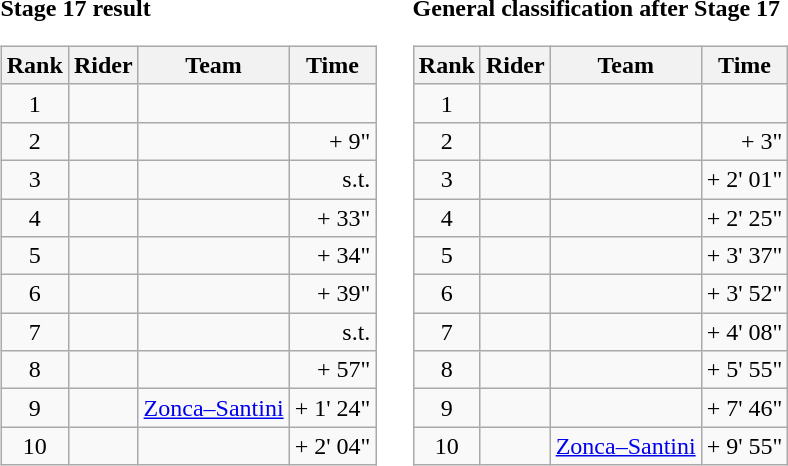<table>
<tr>
<td><strong>Stage 17 result</strong><br><table class="wikitable">
<tr>
<th scope="col">Rank</th>
<th scope="col">Rider</th>
<th scope="col">Team</th>
<th scope="col">Time</th>
</tr>
<tr>
<td style="text-align:center;">1</td>
<td></td>
<td></td>
<td style="text-align:right;"></td>
</tr>
<tr>
<td style="text-align:center;">2</td>
<td></td>
<td></td>
<td style="text-align:right;">+ 9"</td>
</tr>
<tr>
<td style="text-align:center;">3</td>
<td></td>
<td></td>
<td style="text-align:right;">s.t.</td>
</tr>
<tr>
<td style="text-align:center;">4</td>
<td></td>
<td></td>
<td style="text-align:right;">+ 33"</td>
</tr>
<tr>
<td style="text-align:center;">5</td>
<td></td>
<td></td>
<td style="text-align:right;">+ 34"</td>
</tr>
<tr>
<td style="text-align:center;">6</td>
<td></td>
<td></td>
<td style="text-align:right;">+ 39"</td>
</tr>
<tr>
<td style="text-align:center;">7</td>
<td></td>
<td></td>
<td style="text-align:right;">s.t.</td>
</tr>
<tr>
<td style="text-align:center;">8</td>
<td></td>
<td></td>
<td style="text-align:right;">+ 57"</td>
</tr>
<tr>
<td style="text-align:center;">9</td>
<td></td>
<td><a href='#'>Zonca–Santini</a></td>
<td style="text-align:right;">+ 1' 24"</td>
</tr>
<tr>
<td style="text-align:center;">10</td>
<td></td>
<td></td>
<td style="text-align:right;">+ 2' 04"</td>
</tr>
</table>
</td>
<td></td>
<td><strong>General classification after Stage 17</strong><br><table class="wikitable">
<tr>
<th scope="col">Rank</th>
<th scope="col">Rider</th>
<th scope="col">Team</th>
<th scope="col">Time</th>
</tr>
<tr>
<td style="text-align:center;">1</td>
<td></td>
<td></td>
<td style="text-align:right;"></td>
</tr>
<tr>
<td style="text-align:center;">2</td>
<td></td>
<td></td>
<td style="text-align:right;">+ 3"</td>
</tr>
<tr>
<td style="text-align:center;">3</td>
<td></td>
<td></td>
<td style="text-align:right;">+ 2' 01"</td>
</tr>
<tr>
<td style="text-align:center;">4</td>
<td></td>
<td></td>
<td style="text-align:right;">+ 2' 25"</td>
</tr>
<tr>
<td style="text-align:center;">5</td>
<td></td>
<td></td>
<td style="text-align:right;">+ 3' 37"</td>
</tr>
<tr>
<td style="text-align:center;">6</td>
<td></td>
<td></td>
<td style="text-align:right;">+ 3' 52"</td>
</tr>
<tr>
<td style="text-align:center;">7</td>
<td></td>
<td></td>
<td style="text-align:right;">+ 4' 08"</td>
</tr>
<tr>
<td style="text-align:center;">8</td>
<td></td>
<td></td>
<td style="text-align:right;">+ 5' 55"</td>
</tr>
<tr>
<td style="text-align:center;">9</td>
<td></td>
<td></td>
<td style="text-align:right;">+ 7' 46"</td>
</tr>
<tr>
<td style="text-align:center;">10</td>
<td></td>
<td><a href='#'>Zonca–Santini</a></td>
<td style="text-align:right;">+ 9' 55"</td>
</tr>
</table>
</td>
</tr>
</table>
